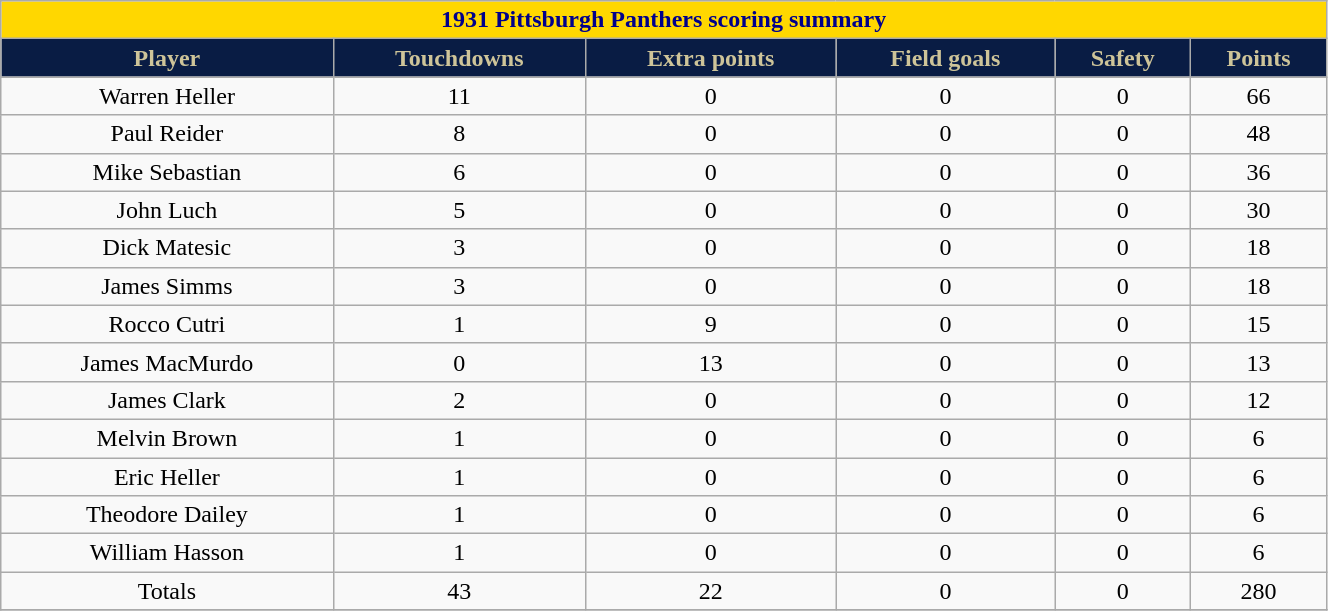<table class="wikitable" width="70%">
<tr>
<th colspan="10" style="background:gold; color:darkblue; text-align: center;"><strong>1931 Pittsburgh Panthers scoring summary</strong></th>
</tr>
<tr align="center"  style="background:#091C44;color:#CEC499;">
<td><strong>Player</strong></td>
<td><strong>Touchdowns</strong></td>
<td><strong>Extra points</strong></td>
<td><strong>Field goals</strong></td>
<td><strong>Safety</strong></td>
<td><strong>Points</strong></td>
</tr>
<tr align="center" bgcolor="">
<td>Warren Heller</td>
<td>11</td>
<td>0</td>
<td>0</td>
<td>0</td>
<td>66</td>
</tr>
<tr align="center" bgcolor="">
<td>Paul Reider</td>
<td>8</td>
<td>0</td>
<td>0</td>
<td>0</td>
<td>48</td>
</tr>
<tr align="center" bgcolor="">
<td>Mike Sebastian</td>
<td>6</td>
<td>0</td>
<td>0</td>
<td>0</td>
<td>36</td>
</tr>
<tr align="center" bgcolor="">
<td>John Luch</td>
<td>5</td>
<td>0</td>
<td>0</td>
<td>0</td>
<td>30</td>
</tr>
<tr align="center" bgcolor="">
<td>Dick Matesic</td>
<td>3</td>
<td>0</td>
<td>0</td>
<td>0</td>
<td>18</td>
</tr>
<tr align="center" bgcolor="">
<td>James Simms</td>
<td>3</td>
<td>0</td>
<td>0</td>
<td>0</td>
<td>18</td>
</tr>
<tr align="center" bgcolor="">
<td>Rocco Cutri</td>
<td>1</td>
<td>9</td>
<td>0</td>
<td>0</td>
<td>15</td>
</tr>
<tr align="center" bgcolor="">
<td>James MacMurdo</td>
<td>0</td>
<td>13</td>
<td>0</td>
<td>0</td>
<td>13</td>
</tr>
<tr align="center" bgcolor="">
<td>James Clark</td>
<td>2</td>
<td>0</td>
<td>0</td>
<td>0</td>
<td>12</td>
</tr>
<tr align="center" bgcolor="">
<td>Melvin Brown</td>
<td>1</td>
<td>0</td>
<td>0</td>
<td>0</td>
<td>6</td>
</tr>
<tr align="center" bgcolor="">
<td>Eric Heller</td>
<td>1</td>
<td>0</td>
<td>0</td>
<td>0</td>
<td>6</td>
</tr>
<tr align="center" bgcolor="">
<td>Theodore Dailey</td>
<td>1</td>
<td>0</td>
<td>0</td>
<td>0</td>
<td>6</td>
</tr>
<tr align="center" bgcolor="">
<td>William Hasson</td>
<td>1</td>
<td>0</td>
<td>0</td>
<td>0</td>
<td>6</td>
</tr>
<tr align="center" bgcolor="">
<td>Totals</td>
<td>43</td>
<td>22</td>
<td>0</td>
<td>0</td>
<td>280</td>
</tr>
<tr align="center" bgcolor="">
</tr>
</table>
